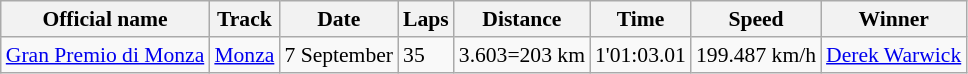<table class="wikitable" style="font-size:90%">
<tr>
<th>Official name</th>
<th>Track</th>
<th>Date</th>
<th>Laps</th>
<th>Distance</th>
<th>Time</th>
<th>Speed</th>
<th>Winner</th>
</tr>
<tr>
<td><a href='#'>Gran Premio di Monza</a></td>
<td> <a href='#'>Monza</a></td>
<td>7 September</td>
<td>35</td>
<td>3.603=203 km</td>
<td>1'01:03.01</td>
<td>199.487 km/h</td>
<td> <a href='#'>Derek Warwick</a></td>
</tr>
</table>
